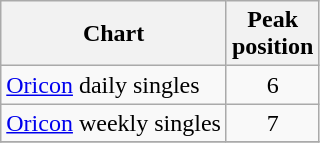<table class="wikitable">
<tr>
<th>Chart</th>
<th>Peak<br>position</th>
</tr>
<tr>
<td><a href='#'>Oricon</a> daily singles</td>
<td align="center">6</td>
</tr>
<tr>
<td><a href='#'>Oricon</a> weekly singles</td>
<td align="center">7</td>
</tr>
<tr>
</tr>
</table>
